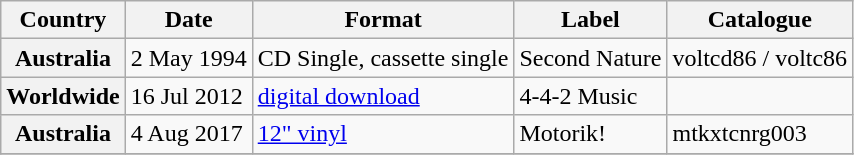<table class="wikitable plainrowheaders">
<tr>
<th scope="col">Country</th>
<th scope="col">Date</th>
<th scope="col">Format</th>
<th scope="col">Label</th>
<th scope="col">Catalogue</th>
</tr>
<tr>
<th scope="row">Australia</th>
<td>2 May 1994</td>
<td rowspan="1">CD Single, cassette single</td>
<td rowspan="1">Second Nature</td>
<td>voltcd86 / voltc86</td>
</tr>
<tr>
<th scope="row">Worldwide</th>
<td>16 Jul 2012</td>
<td rowspan="1"><a href='#'>digital download</a></td>
<td rowspan="1">4-4-2 Music</td>
<td></td>
</tr>
<tr>
<th scope="row">Australia</th>
<td>4 Aug 2017</td>
<td rowspan="1"><a href='#'>12" vinyl</a></td>
<td rowspan="1">Motorik!</td>
<td>mtkxtcnrg003</td>
</tr>
<tr>
</tr>
</table>
